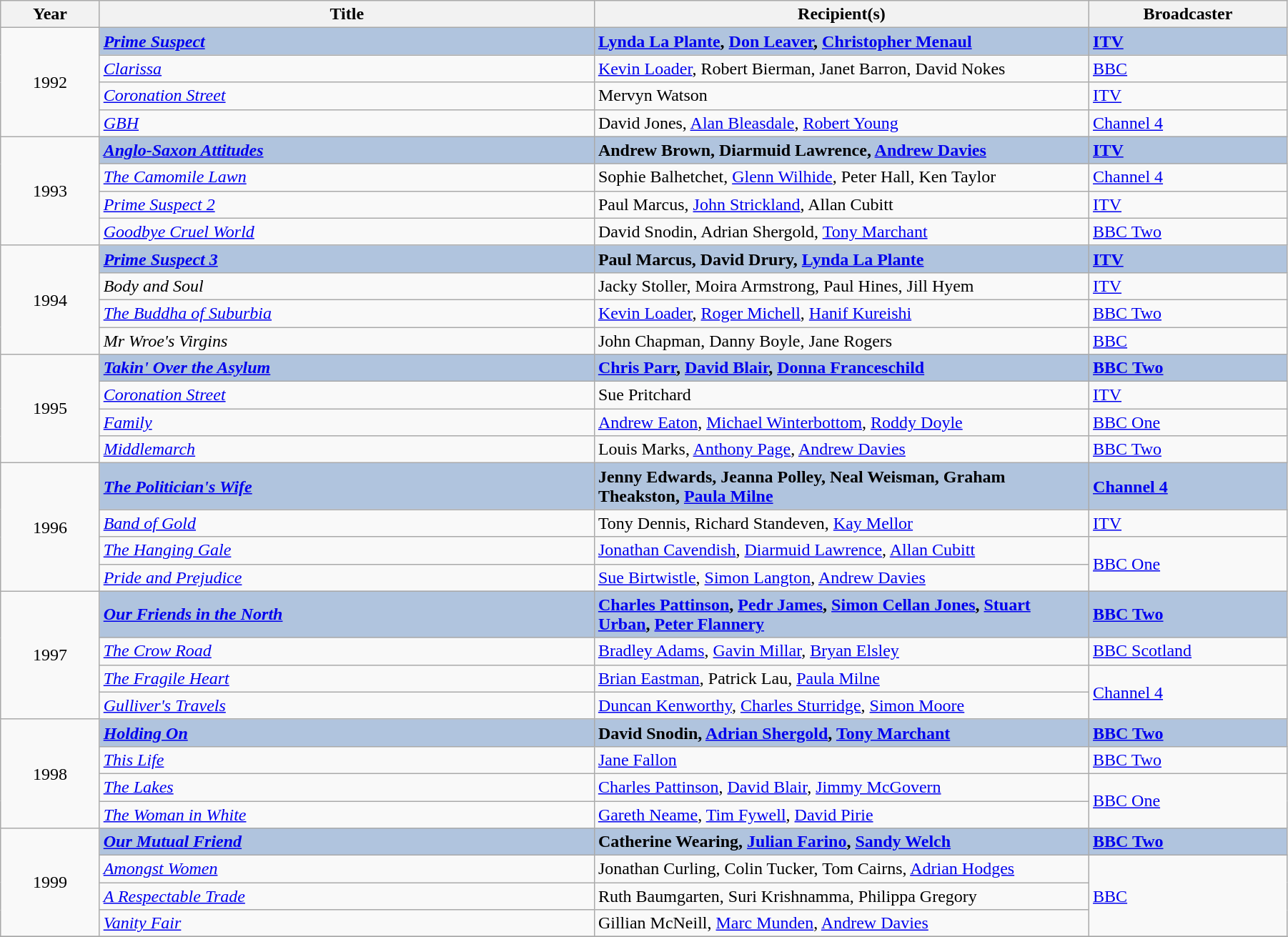<table class="wikitable" width="95%">
<tr>
<th width=5%>Year</th>
<th width=25%>Title</th>
<th width=25%><strong>Recipient(s)</strong></th>
<th width=10%>Broadcaster</th>
</tr>
<tr>
<td rowspan="4" style="text-align:center;">1992</td>
<td style="background:#B0C4DE;"><strong><em><a href='#'>Prime Suspect</a></em></strong></td>
<td style="background:#B0C4DE;"><strong><a href='#'>Lynda La Plante</a>, <a href='#'>Don Leaver</a>, <a href='#'>Christopher Menaul</a></strong></td>
<td style="background:#B0C4DE;"><strong><a href='#'>ITV</a></strong></td>
</tr>
<tr>
<td><em><a href='#'>Clarissa</a></em></td>
<td><a href='#'>Kevin Loader</a>, Robert Bierman, Janet Barron, David Nokes</td>
<td><a href='#'>BBC</a></td>
</tr>
<tr>
<td><em><a href='#'>Coronation Street</a></em></td>
<td>Mervyn Watson</td>
<td><a href='#'>ITV</a></td>
</tr>
<tr>
<td><em><a href='#'>GBH</a></em></td>
<td>David Jones, <a href='#'>Alan Bleasdale</a>, <a href='#'>Robert Young</a></td>
<td><a href='#'>Channel 4</a></td>
</tr>
<tr>
<td rowspan="4" style="text-align:center;">1993</td>
<td style="background:#B0C4DE;"><strong><em><a href='#'>Anglo-Saxon Attitudes</a></em></strong></td>
<td style="background:#B0C4DE;"><strong>Andrew Brown, Diarmuid Lawrence, <a href='#'>Andrew Davies</a></strong></td>
<td style="background:#B0C4DE;"><strong><a href='#'>ITV</a></strong></td>
</tr>
<tr>
<td><em><a href='#'>The Camomile Lawn</a></em></td>
<td>Sophie Balhetchet, <a href='#'>Glenn Wilhide</a>, Peter Hall, Ken Taylor</td>
<td><a href='#'>Channel 4</a></td>
</tr>
<tr>
<td><em><a href='#'>Prime Suspect 2</a></em></td>
<td>Paul Marcus, <a href='#'>John Strickland</a>, Allan Cubitt</td>
<td><a href='#'>ITV</a></td>
</tr>
<tr>
<td><em><a href='#'>Goodbye Cruel World</a></em></td>
<td>David Snodin, Adrian Shergold, <a href='#'>Tony Marchant</a></td>
<td><a href='#'>BBC Two</a></td>
</tr>
<tr>
<td rowspan="4" style="text-align:center;">1994</td>
<td style="background:#B0C4DE;"><strong><em><a href='#'>Prime Suspect 3</a></em></strong></td>
<td style="background:#B0C4DE;"><strong>Paul Marcus, David Drury, <a href='#'>Lynda La Plante</a></strong></td>
<td style="background:#B0C4DE;"><strong><a href='#'>ITV</a></strong></td>
</tr>
<tr>
<td><em>Body and Soul</em></td>
<td>Jacky Stoller, Moira Armstrong, Paul Hines, Jill Hyem</td>
<td><a href='#'>ITV</a></td>
</tr>
<tr>
<td><em><a href='#'>The Buddha of Suburbia</a></em></td>
<td><a href='#'>Kevin Loader</a>, <a href='#'>Roger Michell</a>, <a href='#'>Hanif Kureishi</a></td>
<td><a href='#'>BBC Two</a></td>
</tr>
<tr>
<td><em>Mr Wroe's Virgins</em></td>
<td>John Chapman, Danny Boyle, Jane Rogers</td>
<td><a href='#'>BBC</a></td>
</tr>
<tr>
<td rowspan="4" style="text-align:center;">1995</td>
<td style="background:#B0C4DE;"><strong><em><a href='#'>Takin' Over the Asylum</a></em></strong></td>
<td style="background:#B0C4DE;"><strong><a href='#'>Chris Parr</a>, <a href='#'>David Blair</a>, <a href='#'>Donna Franceschild</a></strong></td>
<td style="background:#B0C4DE;"><strong><a href='#'>BBC Two</a></strong></td>
</tr>
<tr>
<td><em><a href='#'>Coronation Street</a></em></td>
<td>Sue Pritchard</td>
<td><a href='#'>ITV</a></td>
</tr>
<tr>
<td><em><a href='#'>Family</a></em></td>
<td><a href='#'>Andrew Eaton</a>, <a href='#'>Michael Winterbottom</a>, <a href='#'>Roddy Doyle</a></td>
<td><a href='#'>BBC One</a></td>
</tr>
<tr>
<td><em><a href='#'>Middlemarch</a></em></td>
<td>Louis Marks, <a href='#'>Anthony Page</a>, <a href='#'>Andrew Davies</a></td>
<td><a href='#'>BBC Two</a></td>
</tr>
<tr>
<td rowspan="4" style="text-align:center;">1996</td>
<td style="background:#B0C4DE;"><strong><em><a href='#'>The Politician's Wife</a></em></strong></td>
<td style="background:#B0C4DE;"><strong>Jenny Edwards, Jeanna Polley, Neal Weisman, Graham Theakston, <a href='#'>Paula Milne</a></strong></td>
<td style="background:#B0C4DE;"><strong><a href='#'>Channel 4</a></strong></td>
</tr>
<tr>
<td><em><a href='#'>Band of Gold</a></em></td>
<td>Tony Dennis, Richard Standeven, <a href='#'>Kay Mellor</a></td>
<td><a href='#'>ITV</a></td>
</tr>
<tr>
<td><em><a href='#'>The Hanging Gale</a></em></td>
<td><a href='#'>Jonathan Cavendish</a>, <a href='#'>Diarmuid Lawrence</a>, <a href='#'>Allan Cubitt</a></td>
<td rowspan="2"><a href='#'>BBC One</a></td>
</tr>
<tr>
<td><em><a href='#'>Pride and Prejudice</a></em></td>
<td><a href='#'>Sue Birtwistle</a>, <a href='#'>Simon Langton</a>, <a href='#'>Andrew Davies</a></td>
</tr>
<tr>
<td rowspan="4" style="text-align:center;">1997</td>
<td style="background:#B0C4DE;"><strong><em><a href='#'>Our Friends in the North</a></em></strong></td>
<td style="background:#B0C4DE;"><strong><a href='#'>Charles Pattinson</a>, <a href='#'>Pedr James</a>, <a href='#'>Simon Cellan Jones</a>, <a href='#'>Stuart Urban</a>, <a href='#'>Peter Flannery</a></strong></td>
<td style="background:#B0C4DE;"><strong><a href='#'>BBC Two</a></strong></td>
</tr>
<tr>
<td><em><a href='#'>The Crow Road</a></em></td>
<td><a href='#'>Bradley Adams</a>, <a href='#'>Gavin Millar</a>, <a href='#'>Bryan Elsley</a></td>
<td><a href='#'>BBC Scotland</a></td>
</tr>
<tr>
<td><em><a href='#'>The Fragile Heart</a></em></td>
<td><a href='#'>Brian Eastman</a>, Patrick Lau, <a href='#'>Paula Milne</a></td>
<td rowspan="2"><a href='#'>Channel 4</a></td>
</tr>
<tr>
<td><em><a href='#'>Gulliver's Travels</a></em></td>
<td><a href='#'>Duncan Kenworthy</a>, <a href='#'>Charles Sturridge</a>, <a href='#'>Simon Moore</a></td>
</tr>
<tr>
<td rowspan="4" style="text-align:center;">1998</td>
<td style="background:#B0C4DE;"><strong><em><a href='#'>Holding On</a></em></strong></td>
<td style="background:#B0C4DE;"><strong>David Snodin, <a href='#'>Adrian Shergold</a>, <a href='#'>Tony Marchant</a></strong></td>
<td style="background:#B0C4DE;"><strong><a href='#'>BBC Two</a></strong></td>
</tr>
<tr>
<td><em><a href='#'>This Life</a></em></td>
<td><a href='#'>Jane Fallon</a></td>
<td><a href='#'>BBC Two</a></td>
</tr>
<tr>
<td><em><a href='#'>The Lakes</a></em></td>
<td><a href='#'>Charles Pattinson</a>, <a href='#'>David Blair</a>, <a href='#'>Jimmy McGovern</a></td>
<td rowspan="2"><a href='#'>BBC One</a></td>
</tr>
<tr>
<td><em><a href='#'>The Woman in White</a></em></td>
<td><a href='#'>Gareth Neame</a>, <a href='#'>Tim Fywell</a>, <a href='#'>David Pirie</a></td>
</tr>
<tr>
<td rowspan="4" style="text-align:center;">1999</td>
<td style="background:#B0C4DE;"><strong><em><a href='#'>Our Mutual Friend</a></em></strong></td>
<td style="background:#B0C4DE;"><strong>Catherine Wearing, <a href='#'>Julian Farino</a>, <a href='#'>Sandy Welch</a></strong></td>
<td style="background:#B0C4DE;"><strong><a href='#'>BBC Two</a></strong></td>
</tr>
<tr>
<td><em><a href='#'>Amongst Women</a></em></td>
<td>Jonathan Curling, Colin Tucker, Tom Cairns, <a href='#'>Adrian Hodges</a></td>
<td rowspan="3"><a href='#'>BBC</a></td>
</tr>
<tr>
<td><em><a href='#'>A Respectable Trade</a></em></td>
<td>Ruth Baumgarten, Suri Krishnamma, Philippa Gregory</td>
</tr>
<tr>
<td><em><a href='#'>Vanity Fair</a></em></td>
<td>Gillian McNeill, <a href='#'>Marc Munden</a>, <a href='#'>Andrew Davies</a></td>
</tr>
<tr>
</tr>
</table>
